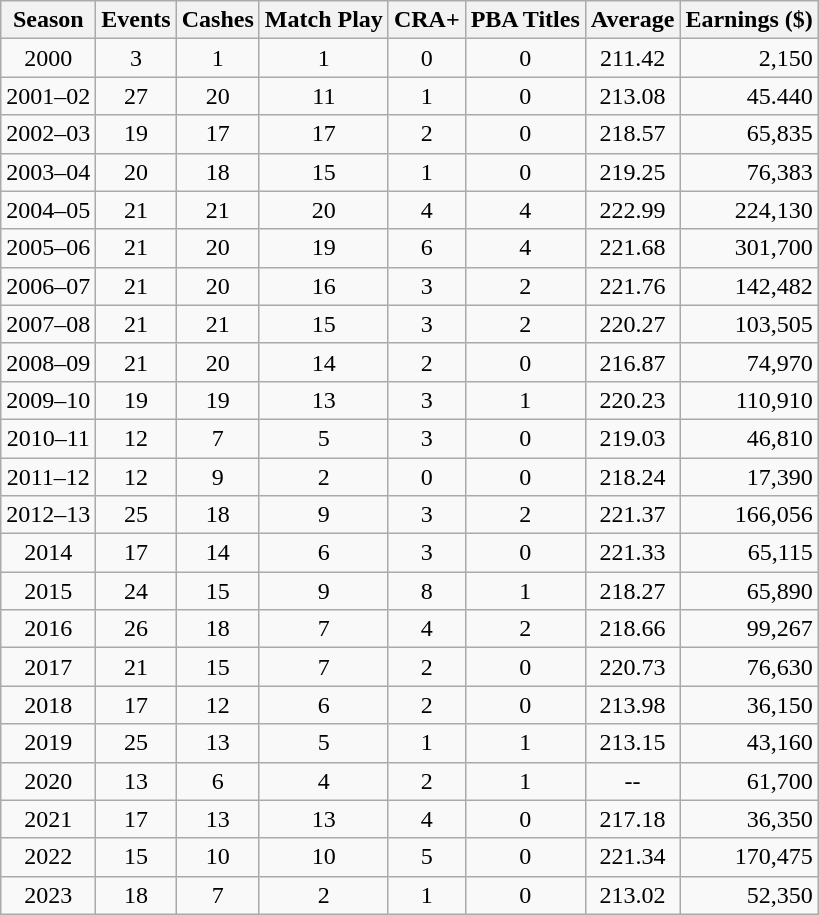<table class="wikitable" style="text-align:center">
<tr>
<th>Season</th>
<th>Events</th>
<th>Cashes</th>
<th>Match Play</th>
<th>CRA+</th>
<th>PBA Titles</th>
<th>Average</th>
<th>Earnings ($)</th>
</tr>
<tr>
<td>2000</td>
<td>3</td>
<td>1</td>
<td>1</td>
<td>0</td>
<td>0</td>
<td>211.42</td>
<td align=right>2,150</td>
</tr>
<tr>
<td>2001–02</td>
<td>27</td>
<td>20</td>
<td>11</td>
<td>1</td>
<td>0</td>
<td>213.08</td>
<td align=right>45.440</td>
</tr>
<tr>
<td>2002–03</td>
<td>19</td>
<td>17</td>
<td>17</td>
<td>2</td>
<td>0</td>
<td>218.57</td>
<td align=right>65,835</td>
</tr>
<tr>
<td>2003–04</td>
<td>20</td>
<td>18</td>
<td>15</td>
<td>1</td>
<td>0</td>
<td>219.25</td>
<td align=right>76,383</td>
</tr>
<tr>
<td>2004–05</td>
<td>21</td>
<td>21</td>
<td>20</td>
<td>4</td>
<td>4</td>
<td>222.99</td>
<td align=right>224,130</td>
</tr>
<tr>
<td>2005–06</td>
<td>21</td>
<td>20</td>
<td>19</td>
<td>6</td>
<td>4</td>
<td>221.68</td>
<td align=right>301,700</td>
</tr>
<tr>
<td>2006–07</td>
<td>21</td>
<td>20</td>
<td>16</td>
<td>3</td>
<td>2</td>
<td>221.76</td>
<td align=right>142,482</td>
</tr>
<tr>
<td>2007–08</td>
<td>21</td>
<td>21</td>
<td>15</td>
<td>3</td>
<td>2</td>
<td>220.27</td>
<td align=right>103,505</td>
</tr>
<tr>
<td>2008–09</td>
<td>21</td>
<td>20</td>
<td>14</td>
<td>2</td>
<td>0</td>
<td>216.87</td>
<td align=right>74,970</td>
</tr>
<tr>
<td>2009–10</td>
<td>19</td>
<td>19</td>
<td>13</td>
<td>3</td>
<td>1</td>
<td>220.23</td>
<td align=right>110,910</td>
</tr>
<tr>
<td>2010–11</td>
<td>12</td>
<td>7</td>
<td>5</td>
<td>3</td>
<td>0</td>
<td>219.03</td>
<td align=right>46,810</td>
</tr>
<tr>
<td>2011–12</td>
<td>12</td>
<td>9</td>
<td>2</td>
<td>0</td>
<td>0</td>
<td>218.24</td>
<td align=right>17,390</td>
</tr>
<tr>
<td>2012–13</td>
<td>25</td>
<td>18</td>
<td>9</td>
<td>3</td>
<td>2</td>
<td>221.37</td>
<td align=right>166,056</td>
</tr>
<tr>
<td>2014</td>
<td>17</td>
<td>14</td>
<td>6</td>
<td>3</td>
<td>0</td>
<td>221.33</td>
<td align=right>65,115</td>
</tr>
<tr>
<td>2015</td>
<td>24</td>
<td>15</td>
<td>9</td>
<td>8</td>
<td>1</td>
<td>218.27</td>
<td align=right>65,890</td>
</tr>
<tr>
<td>2016</td>
<td>26</td>
<td>18</td>
<td>7</td>
<td>4</td>
<td>2</td>
<td>218.66</td>
<td align=right>99,267</td>
</tr>
<tr>
<td>2017</td>
<td>21</td>
<td>15</td>
<td>7</td>
<td>2</td>
<td>0</td>
<td>220.73</td>
<td align=right>76,630</td>
</tr>
<tr>
<td>2018</td>
<td>17</td>
<td>12</td>
<td>6</td>
<td>2</td>
<td>0</td>
<td>213.98</td>
<td align=right>36,150</td>
</tr>
<tr>
<td>2019</td>
<td>25</td>
<td>13</td>
<td>5</td>
<td>1</td>
<td>1</td>
<td>213.15</td>
<td align=right>43,160</td>
</tr>
<tr>
<td>2020</td>
<td>13</td>
<td>6</td>
<td>4</td>
<td>2</td>
<td>1</td>
<td>--</td>
<td align=right>61,700</td>
</tr>
<tr>
<td>2021</td>
<td>17</td>
<td>13</td>
<td>13</td>
<td>4</td>
<td>0</td>
<td>217.18</td>
<td align=right>36,350</td>
</tr>
<tr>
<td>2022</td>
<td>15</td>
<td>10</td>
<td>10</td>
<td>5</td>
<td>0</td>
<td>221.34</td>
<td align=right>170,475</td>
</tr>
<tr>
<td>2023</td>
<td>18</td>
<td>7</td>
<td>2</td>
<td>1</td>
<td>0</td>
<td>213.02</td>
<td align=right>52,350</td>
</tr>
</table>
